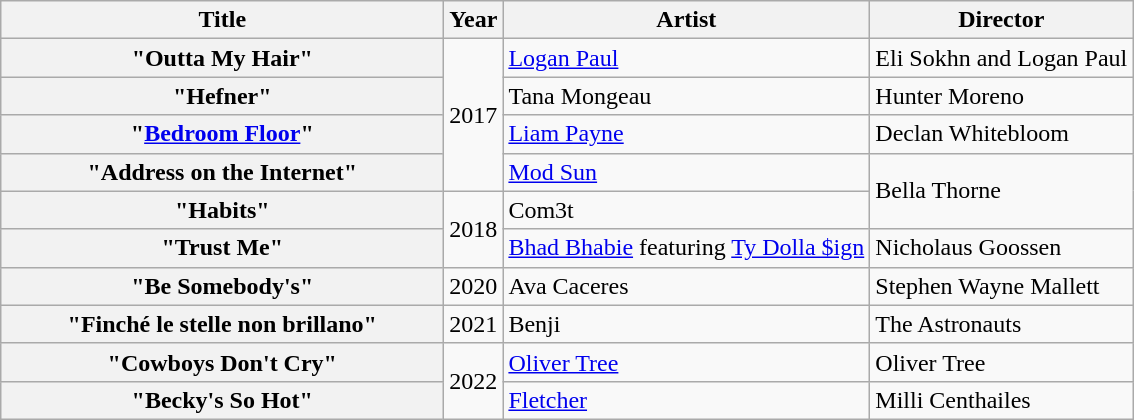<table class="wikitable plainrowheaders" border="1">
<tr>
<th scope="col" style="width:18em;">Title</th>
<th scope="col">Year</th>
<th scope="col">Artist</th>
<th scope="col">Director</th>
</tr>
<tr>
<th scope="row">"Outta My Hair"</th>
<td rowspan=4>2017</td>
<td><a href='#'>Logan Paul</a></td>
<td>Eli Sokhn and Logan Paul</td>
</tr>
<tr>
<th scope="row">"Hefner"</th>
<td>Tana Mongeau</td>
<td>Hunter Moreno</td>
</tr>
<tr>
<th scope="row">"<a href='#'>Bedroom Floor</a>"</th>
<td><a href='#'>Liam Payne</a></td>
<td>Declan Whitebloom</td>
</tr>
<tr>
<th scope="row">"Address on the Internet"</th>
<td><a href='#'>Mod Sun</a></td>
<td rowspan="2">Bella Thorne</td>
</tr>
<tr>
<th scope="row">"Habits"</th>
<td rowspan=2>2018</td>
<td>Com3t</td>
</tr>
<tr>
<th scope="row">"Trust Me"</th>
<td><a href='#'>Bhad Bhabie</a> featuring <a href='#'>Ty Dolla $ign</a></td>
<td>Nicholaus Goossen</td>
</tr>
<tr>
<th scope="row">"Be Somebody's"</th>
<td>2020</td>
<td>Ava Caceres</td>
<td>Stephen Wayne Mallett</td>
</tr>
<tr>
<th scope="row">"Finché le stelle non brillano"</th>
<td>2021</td>
<td>Benji</td>
<td>The Astronauts</td>
</tr>
<tr>
<th scope="row">"Cowboys Don't Cry"</th>
<td rowspan=2>2022</td>
<td><a href='#'>Oliver Tree</a></td>
<td>Oliver Tree</td>
</tr>
<tr>
<th scope="row">"Becky's So Hot"</th>
<td><a href='#'>Fletcher</a></td>
<td>Milli Centhailes</td>
</tr>
</table>
